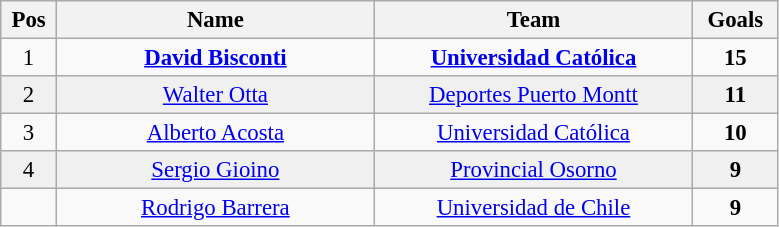<table class="wikitable" style="font-size:95%; text-align:center;">
<tr>
<th width="30">Pos</th>
<th width="205">Name</th>
<th width="205">Team</th>
<th width="50">Goals</th>
</tr>
<tr>
<td>1</td>
<td> <strong><a href='#'>David Bisconti</a></strong></td>
<td><strong><a href='#'>Universidad Católica</a></strong></td>
<td><strong>15</strong></td>
</tr>
<tr bgcolor="#F0F0F0">
<td>2</td>
<td> <a href='#'>Walter Otta</a></td>
<td><a href='#'>Deportes Puerto Montt</a></td>
<td><strong>11</strong></td>
</tr>
<tr>
<td>3</td>
<td> <a href='#'>Alberto Acosta</a></td>
<td><a href='#'>Universidad Católica</a></td>
<td><strong>10</strong></td>
</tr>
<tr bgcolor="#F0F0F0">
<td>4</td>
<td> <a href='#'>Sergio Gioino</a></td>
<td><a href='#'>Provincial Osorno</a></td>
<td><strong>9</strong></td>
</tr>
<tr>
<td></td>
<td> <a href='#'>Rodrigo Barrera</a></td>
<td><a href='#'>Universidad de Chile</a></td>
<td><strong>9</strong></td>
</tr>
</table>
